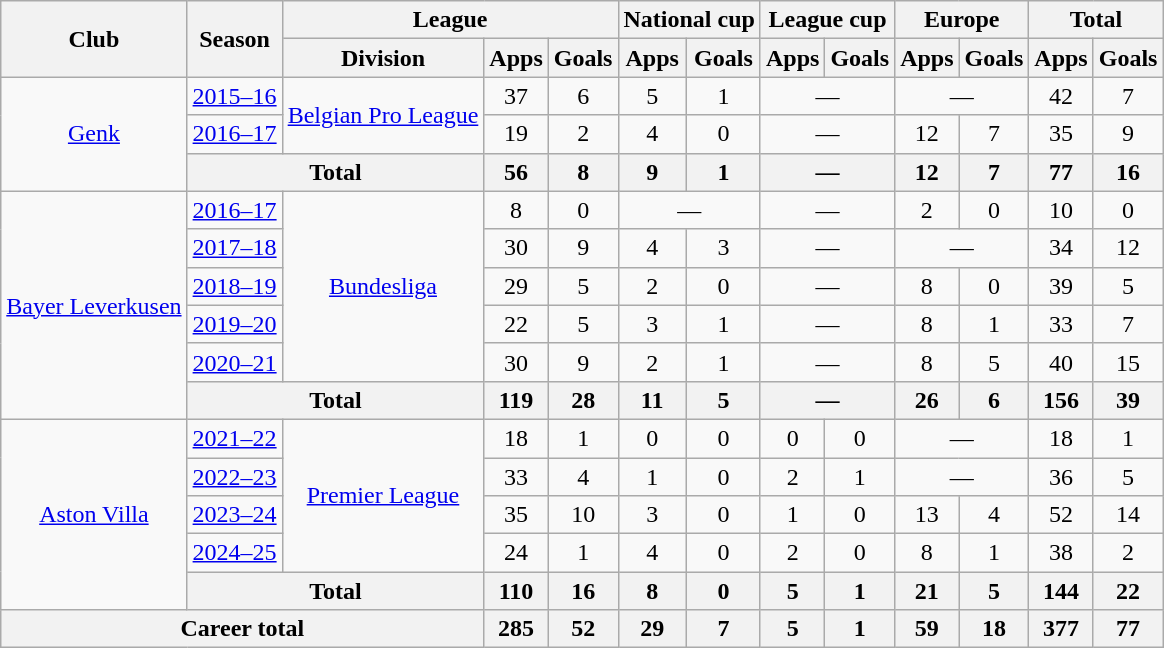<table class="wikitable" style="text-align:center">
<tr>
<th rowspan="2">Club</th>
<th rowspan="2">Season</th>
<th colspan="3">League</th>
<th colspan="2">National cup</th>
<th colspan="2">League cup</th>
<th colspan="2">Europe</th>
<th colspan="2">Total</th>
</tr>
<tr>
<th>Division</th>
<th>Apps</th>
<th>Goals</th>
<th>Apps</th>
<th>Goals</th>
<th>Apps</th>
<th>Goals</th>
<th>Apps</th>
<th>Goals</th>
<th>Apps</th>
<th>Goals</th>
</tr>
<tr>
<td rowspan="3"><a href='#'>Genk</a></td>
<td><a href='#'>2015–16</a></td>
<td rowspan="2"><a href='#'>Belgian Pro League</a></td>
<td>37</td>
<td>6</td>
<td>5</td>
<td>1</td>
<td colspan="2">—</td>
<td colspan="2">—</td>
<td>42</td>
<td>7</td>
</tr>
<tr>
<td><a href='#'>2016–17</a></td>
<td>19</td>
<td>2</td>
<td>4</td>
<td>0</td>
<td colspan="2">—</td>
<td>12</td>
<td>7</td>
<td>35</td>
<td>9</td>
</tr>
<tr>
<th colspan="2">Total</th>
<th>56</th>
<th>8</th>
<th>9</th>
<th>1</th>
<th colspan="2">—</th>
<th>12</th>
<th>7</th>
<th>77</th>
<th>16</th>
</tr>
<tr>
<td rowspan="6"><a href='#'>Bayer Leverkusen</a></td>
<td><a href='#'>2016–17</a></td>
<td rowspan="5"><a href='#'>Bundesliga</a></td>
<td>8</td>
<td>0</td>
<td colspan="2">—</td>
<td colspan="2">—</td>
<td>2</td>
<td>0</td>
<td>10</td>
<td>0</td>
</tr>
<tr>
<td><a href='#'>2017–18</a></td>
<td>30</td>
<td>9</td>
<td>4</td>
<td>3</td>
<td colspan="2">—</td>
<td colspan="2">—</td>
<td>34</td>
<td>12</td>
</tr>
<tr>
<td><a href='#'>2018–19</a></td>
<td>29</td>
<td>5</td>
<td>2</td>
<td>0</td>
<td colspan="2">—</td>
<td>8</td>
<td>0</td>
<td>39</td>
<td>5</td>
</tr>
<tr>
<td><a href='#'>2019–20</a></td>
<td>22</td>
<td>5</td>
<td>3</td>
<td>1</td>
<td colspan="2">—</td>
<td>8</td>
<td>1</td>
<td>33</td>
<td>7</td>
</tr>
<tr>
<td><a href='#'>2020–21</a></td>
<td>30</td>
<td>9</td>
<td>2</td>
<td>1</td>
<td colspan="2">—</td>
<td>8</td>
<td>5</td>
<td>40</td>
<td>15</td>
</tr>
<tr>
<th colspan="2">Total</th>
<th>119</th>
<th>28</th>
<th>11</th>
<th>5</th>
<th colspan="2">—</th>
<th>26</th>
<th>6</th>
<th>156</th>
<th>39</th>
</tr>
<tr>
<td rowspan="5"><a href='#'>Aston Villa</a></td>
<td><a href='#'>2021–22</a></td>
<td rowspan="4"><a href='#'>Premier League</a></td>
<td>18</td>
<td>1</td>
<td>0</td>
<td>0</td>
<td>0</td>
<td>0</td>
<td colspan="2">—</td>
<td>18</td>
<td>1</td>
</tr>
<tr>
<td><a href='#'>2022–23</a></td>
<td>33</td>
<td>4</td>
<td>1</td>
<td>0</td>
<td>2</td>
<td>1</td>
<td colspan="2">—</td>
<td>36</td>
<td>5</td>
</tr>
<tr>
<td><a href='#'>2023–24</a></td>
<td>35</td>
<td>10</td>
<td>3</td>
<td>0</td>
<td>1</td>
<td>0</td>
<td>13</td>
<td>4</td>
<td>52</td>
<td>14</td>
</tr>
<tr>
<td><a href='#'>2024–25</a></td>
<td>24</td>
<td>1</td>
<td>4</td>
<td>0</td>
<td>2</td>
<td>0</td>
<td>8</td>
<td>1</td>
<td>38</td>
<td>2</td>
</tr>
<tr>
<th colspan="2">Total</th>
<th>110</th>
<th>16</th>
<th>8</th>
<th>0</th>
<th>5</th>
<th>1</th>
<th>21</th>
<th>5</th>
<th>144</th>
<th>22</th>
</tr>
<tr>
<th colspan="3">Career total</th>
<th>285</th>
<th>52</th>
<th>29</th>
<th>7</th>
<th>5</th>
<th>1</th>
<th>59</th>
<th>18</th>
<th>377</th>
<th>77</th>
</tr>
</table>
